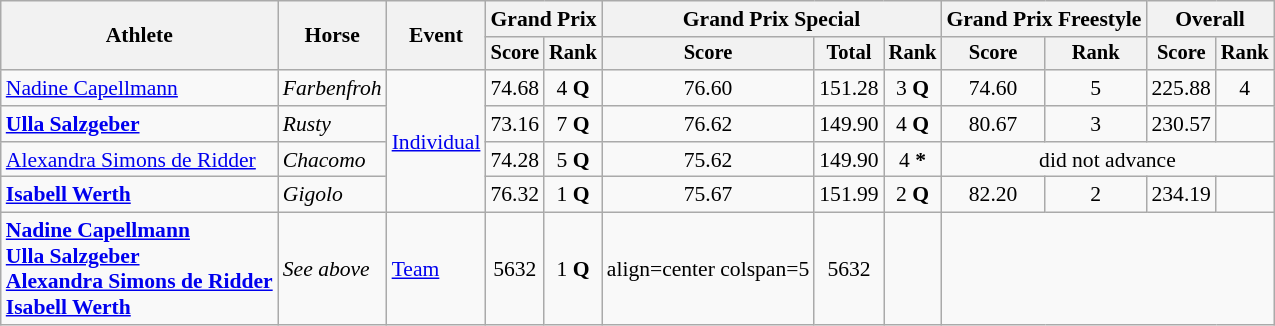<table class=wikitable style="font-size:90%">
<tr>
<th rowspan="2">Athlete</th>
<th rowspan="2">Horse</th>
<th rowspan="2">Event</th>
<th colspan="2">Grand Prix</th>
<th colspan="3">Grand Prix Special</th>
<th colspan="2">Grand Prix Freestyle</th>
<th colspan="2">Overall</th>
</tr>
<tr style="font-size:95%">
<th>Score</th>
<th>Rank</th>
<th>Score</th>
<th>Total</th>
<th>Rank</th>
<th>Score</th>
<th>Rank</th>
<th>Score</th>
<th>Rank</th>
</tr>
<tr>
<td align=left><a href='#'>Nadine Capellmann</a></td>
<td align=left><em>Farbenfroh</em></td>
<td align=left rowspan=4><a href='#'>Individual</a></td>
<td align=center>74.68</td>
<td align=center>4 <strong>Q</strong></td>
<td align=center>76.60</td>
<td align=center>151.28</td>
<td align=center>3 <strong>Q</strong></td>
<td align=center>74.60</td>
<td align=center>5</td>
<td align=center>225.88</td>
<td align=center>4</td>
</tr>
<tr>
<td align=left><strong><a href='#'>Ulla Salzgeber</a></strong></td>
<td align=left><em>Rusty</em></td>
<td align=center>73.16</td>
<td align=center>7 <strong>Q</strong></td>
<td align=center>76.62</td>
<td align=center>149.90</td>
<td align=center>4 <strong>Q</strong></td>
<td align=center>80.67</td>
<td align=center>3</td>
<td align=center>230.57</td>
<td align=center></td>
</tr>
<tr>
<td align=left><a href='#'>Alexandra Simons de Ridder</a></td>
<td align=left><em>Chacomo</em></td>
<td align=center>74.28</td>
<td align=center>5 <strong>Q</strong></td>
<td align=center>75.62</td>
<td align=center>149.90</td>
<td align=center>4 <strong>*</strong></td>
<td align=center colspan=4>did not advance</td>
</tr>
<tr>
<td align=left><strong><a href='#'>Isabell Werth</a></strong></td>
<td align=left><em>Gigolo</em></td>
<td align=center>76.32</td>
<td align=center>1 <strong>Q</strong></td>
<td align=center>75.67</td>
<td align=center>151.99</td>
<td align=center>2 <strong>Q</strong></td>
<td align=center>82.20</td>
<td align=center>2</td>
<td align=center>234.19</td>
<td align=center></td>
</tr>
<tr>
<td align=left><strong><a href='#'>Nadine Capellmann</a></strong><br> <strong><a href='#'>Ulla Salzgeber</a></strong><br> <strong><a href='#'>Alexandra Simons de Ridder</a></strong><br> <strong><a href='#'>Isabell Werth</a></strong></td>
<td align=left><em>See above</em></td>
<td align=left><a href='#'>Team</a></td>
<td align=center>5632</td>
<td align=center>1 <strong>Q</strong></td>
<td>align=center colspan=5 </td>
<td align=center>5632</td>
<td align=center></td>
</tr>
</table>
